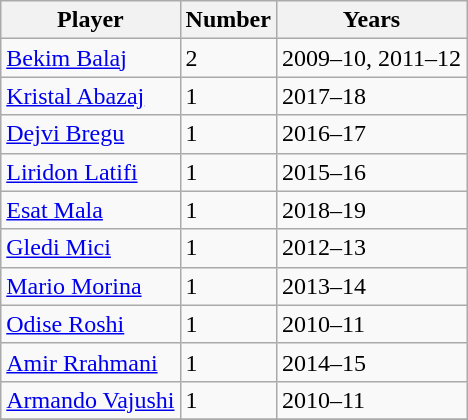<table class="wikitable plainrowheaders sortable">
<tr>
<th scope=col>Player</th>
<th scope=col>Number</th>
<th scope=col>Years</th>
</tr>
<tr>
<td><a href='#'>Bekim Balaj</a></td>
<td>2</td>
<td>2009–10, 2011–12</td>
</tr>
<tr>
<td><a href='#'>Kristal Abazaj</a></td>
<td>1</td>
<td>2017–18</td>
</tr>
<tr>
<td><a href='#'>Dejvi Bregu</a></td>
<td>1</td>
<td>2016–17</td>
</tr>
<tr>
<td><a href='#'>Liridon Latifi</a></td>
<td>1</td>
<td>2015–16</td>
</tr>
<tr>
<td><a href='#'>Esat Mala</a></td>
<td>1</td>
<td>2018–19</td>
</tr>
<tr>
<td><a href='#'>Gledi Mici</a></td>
<td>1</td>
<td>2012–13</td>
</tr>
<tr>
<td><a href='#'>Mario Morina</a></td>
<td>1</td>
<td>2013–14</td>
</tr>
<tr>
<td><a href='#'>Odise Roshi</a></td>
<td>1</td>
<td>2010–11</td>
</tr>
<tr>
<td><a href='#'>Amir Rrahmani</a></td>
<td>1</td>
<td>2014–15</td>
</tr>
<tr>
<td><a href='#'>Armando Vajushi</a></td>
<td>1</td>
<td>2010–11</td>
</tr>
<tr>
</tr>
</table>
